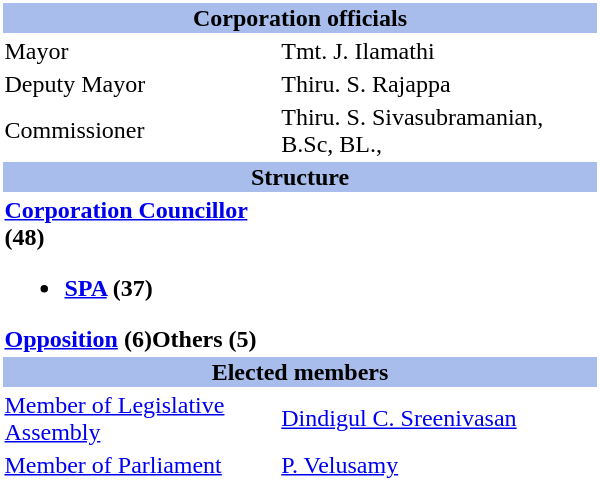<table style="clear:right; float:right; background:#ffffff; margin: 0 0 0.5em 1em;" class="toccolours" width="400" font-size : "90%" |->
<tr>
<th style="background:#A8BDEC" align="center" colspan="2"><strong>Corporation officials</strong></th>
</tr>
<tr>
<td align="Left">Mayor</td>
<td>Tmt. J. Ilamathi</td>
</tr>
<tr>
<td align="Left">Deputy Mayor</td>
<td>Thiru. S. Rajappa</td>
</tr>
<tr>
<td align="Left">Commissioner</td>
<td>Thiru. S. Sivasubramanian, B.Sc, BL.,</td>
</tr>
<tr>
<th style="background:#A8BDEC" align="center" colspan="2"><strong>Structure</strong></th>
</tr>
<tr>
<td><strong><a href='#'>Corporation Councillor</a> (48)</strong><br><ul><li><strong><a href='#'>SPA</a> (37)</strong></li></ul><strong><a href='#'>Opposition</a> (6)</strong><strong>Others (5)</strong></td>
</tr>
<tr>
<th style="background:#A8BDEC" align="center" colspan="2"><strong>Elected members</strong></th>
</tr>
<tr>
<td align="Left"><a href='#'>Member of Legislative Assembly</a></td>
<td><a href='#'>Dindigul C. Sreenivasan</a></td>
</tr>
<tr>
<td align="Left"><a href='#'>Member of Parliament</a></td>
<td><a href='#'>P. Velusamy</a></td>
</tr>
</table>
